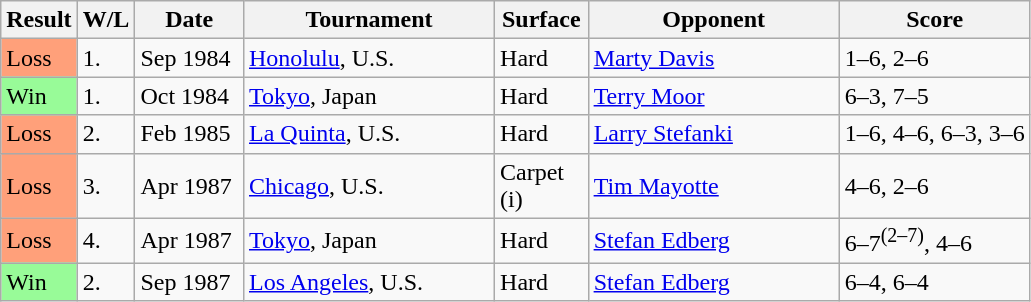<table class="sortable wikitable">
<tr>
<th style="width:40px">Result</th>
<th style="width:30px" class="unsortable">W/L</th>
<th style="width:65px">Date</th>
<th style="width:160px">Tournament</th>
<th style="width:55px">Surface</th>
<th style="width:160px">Opponent</th>
<th style="width:120px" class="unsortable">Score</th>
</tr>
<tr>
<td style="background:#ffa07a;">Loss</td>
<td>1.</td>
<td>Sep 1984</td>
<td><a href='#'>Honolulu</a>, U.S.</td>
<td>Hard</td>
<td> <a href='#'>Marty Davis</a></td>
<td>1–6, 2–6</td>
</tr>
<tr>
<td style="background:#98fb98;">Win</td>
<td>1.</td>
<td>Oct 1984</td>
<td><a href='#'>Tokyo</a>, Japan</td>
<td>Hard</td>
<td> <a href='#'>Terry Moor</a></td>
<td>6–3, 7–5</td>
</tr>
<tr>
<td style="background:#ffa07a;">Loss</td>
<td>2.</td>
<td>Feb 1985</td>
<td><a href='#'>La Quinta</a>, U.S.</td>
<td>Hard</td>
<td> <a href='#'>Larry Stefanki</a></td>
<td>1–6, 4–6, 6–3, 3–6</td>
</tr>
<tr>
<td style="background:#ffa07a;">Loss</td>
<td>3.</td>
<td>Apr 1987</td>
<td><a href='#'>Chicago</a>, U.S.</td>
<td>Carpet (i)</td>
<td> <a href='#'>Tim Mayotte</a></td>
<td>4–6, 2–6</td>
</tr>
<tr>
<td style="background:#ffa07a;">Loss</td>
<td>4.</td>
<td>Apr 1987</td>
<td><a href='#'>Tokyo</a>, Japan</td>
<td>Hard</td>
<td> <a href='#'>Stefan Edberg</a></td>
<td>6–7<sup>(2–7)</sup>, 4–6</td>
</tr>
<tr>
<td style="background:#98fb98;">Win</td>
<td>2.</td>
<td>Sep 1987</td>
<td><a href='#'>Los Angeles</a>, U.S.</td>
<td>Hard</td>
<td> <a href='#'>Stefan Edberg</a></td>
<td>6–4, 6–4</td>
</tr>
</table>
